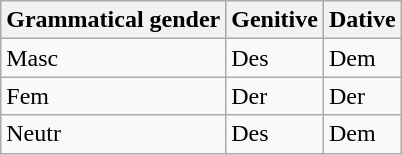<table class="wikitable">
<tr>
<th>Grammatical gender</th>
<th>Genitive</th>
<th>Dative</th>
</tr>
<tr>
<td>Masc</td>
<td>Des</td>
<td>Dem</td>
</tr>
<tr>
<td>Fem</td>
<td>Der</td>
<td>Der</td>
</tr>
<tr>
<td>Neutr</td>
<td>Des</td>
<td>Dem</td>
</tr>
</table>
